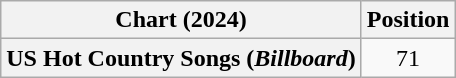<table class="wikitable plainrowheaders" style="text-align:center">
<tr>
<th scope="col">Chart (2024)</th>
<th scope="col">Position</th>
</tr>
<tr>
<th scope="row">US Hot Country Songs (<em>Billboard</em>)</th>
<td>71</td>
</tr>
</table>
